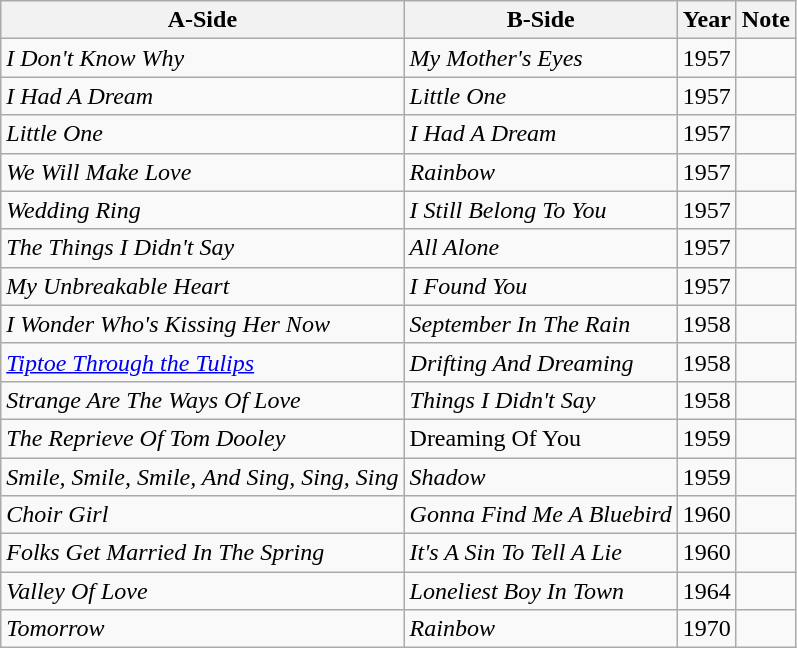<table class="wikitable">
<tr>
<th>A-Side</th>
<th>B-Side</th>
<th>Year</th>
<th>Note</th>
</tr>
<tr>
<td><em>I Don't Know Why</em></td>
<td><em>My Mother's Eyes</em></td>
<td>1957</td>
<td></td>
</tr>
<tr>
<td><em>I Had A Dream</em></td>
<td><em>Little One</em></td>
<td>1957</td>
<td></td>
</tr>
<tr>
<td><em>Little One</em></td>
<td><em>I Had A Dream</em></td>
<td>1957</td>
<td></td>
</tr>
<tr>
<td><em>We Will Make Love</em></td>
<td><em>Rainbow</em></td>
<td>1957</td>
<td></td>
</tr>
<tr>
<td><em>Wedding Ring</em></td>
<td><em>I Still Belong To You</em></td>
<td>1957</td>
<td></td>
</tr>
<tr>
<td><em>The Things I Didn't Say</em></td>
<td><em>All Alone</em></td>
<td>1957</td>
<td></td>
</tr>
<tr>
<td><em>My Unbreakable Heart</em></td>
<td><em>I Found You</em></td>
<td>1957</td>
<td></td>
</tr>
<tr>
<td><em>I Wonder Who's Kissing Her Now</em></td>
<td><em>September In The Rain</em></td>
<td>1958</td>
<td></td>
</tr>
<tr>
<td><em><a href='#'>Tiptoe Through the Tulips</a></em></td>
<td><em>Drifting And Dreaming</em></td>
<td>1958</td>
<td></td>
</tr>
<tr>
<td><em>Strange Are The Ways Of Love</em></td>
<td><em>Things I Didn't Say</em></td>
<td>1958</td>
<td></td>
</tr>
<tr>
<td><em>The Reprieve Of Tom Dooley</em></td>
<td>Dreaming Of You</td>
<td>1959</td>
<td></td>
</tr>
<tr>
<td><em>Smile, Smile, Smile, And Sing, Sing, Sing</em></td>
<td><em>Shadow</em></td>
<td>1959</td>
<td></td>
</tr>
<tr>
<td><em>Choir Girl</em></td>
<td><em>Gonna Find Me A Bluebird</em></td>
<td>1960</td>
<td></td>
</tr>
<tr>
<td><em>Folks Get Married In The Spring</em></td>
<td><em>It's A Sin To Tell A Lie</em></td>
<td>1960</td>
<td></td>
</tr>
<tr>
<td><em>Valley Of Love</em></td>
<td><em>Loneliest Boy In Town</em></td>
<td>1964</td>
<td></td>
</tr>
<tr>
<td><em>Tomorrow</em></td>
<td><em>Rainbow</em></td>
<td>1970</td>
<td></td>
</tr>
</table>
